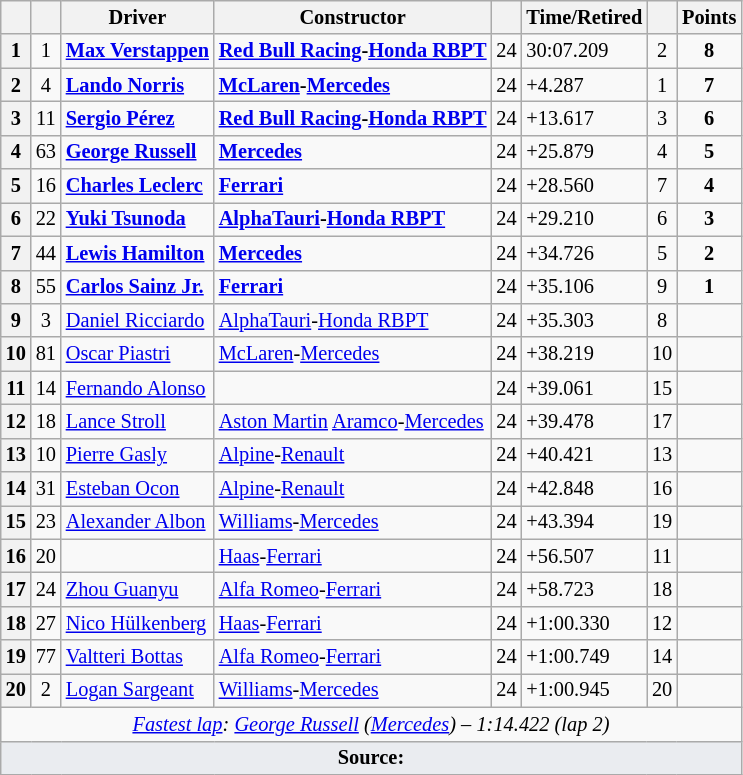<table class="wikitable sortable" style="font-size: 85%;">
<tr>
<th scope="col"></th>
<th scope="col"></th>
<th scope="col">Driver</th>
<th scope="col">Constructor</th>
<th scope="col" class="unsortable"></th>
<th scope="col" class="unsortable">Time/Retired</th>
<th scope="col"></th>
<th scope="col">Points</th>
</tr>
<tr>
<th scope="row">1</th>
<td align="center">1</td>
<td data-sort-value="ver"> <strong><a href='#'>Max Verstappen</a></strong></td>
<td><strong><a href='#'>Red Bull Racing</a>-<a href='#'>Honda RBPT</a></strong></td>
<td align="center">24</td>
<td>30:07.209</td>
<td align="center">2</td>
<td align="center"><strong>8</strong></td>
</tr>
<tr>
<th scope="row">2</th>
<td align="center">4</td>
<td data-sort-value="nor"> <strong><a href='#'>Lando Norris</a></strong></td>
<td><strong><a href='#'>McLaren</a>-<a href='#'>Mercedes</a></strong></td>
<td align="center">24</td>
<td>+4.287</td>
<td align="center">1</td>
<td align="center"><strong>7</strong></td>
</tr>
<tr>
<th scope="row">3</th>
<td align="center">11</td>
<td data-sort-value="per"> <strong><a href='#'>Sergio Pérez</a></strong></td>
<td><strong><a href='#'>Red Bull Racing</a>-<a href='#'>Honda RBPT</a></strong></td>
<td align="center">24</td>
<td>+13.617</td>
<td align="center">3</td>
<td align="center"><strong>6</strong></td>
</tr>
<tr>
<th scope="row">4</th>
<td align="center">63</td>
<td data-sort-value="rus"> <strong><a href='#'>George Russell</a></strong></td>
<td><strong><a href='#'>Mercedes</a></strong></td>
<td align="center">24</td>
<td>+25.879</td>
<td align="center">4</td>
<td align="center"><strong>5</strong></td>
</tr>
<tr>
<th scope="row">5</th>
<td align="center">16</td>
<td data-sort-value="lec"> <strong><a href='#'>Charles Leclerc</a></strong></td>
<td><strong><a href='#'>Ferrari</a></strong></td>
<td align="center">24</td>
<td>+28.560</td>
<td align="center">7</td>
<td align="center"><strong>4</strong></td>
</tr>
<tr>
<th scope="row">6</th>
<td align="center">22</td>
<td data-sort-value="tsu"> <strong><a href='#'>Yuki Tsunoda</a></strong></td>
<td><strong><a href='#'>AlphaTauri</a>-<a href='#'>Honda RBPT</a></strong></td>
<td align="center">24</td>
<td>+29.210</td>
<td align="center">6</td>
<td align="center"><strong>3</strong></td>
</tr>
<tr>
<th scope="row">7</th>
<td align="center">44</td>
<td data-sort-value="ham"> <strong><a href='#'>Lewis Hamilton</a></strong></td>
<td><strong><a href='#'>Mercedes</a></strong></td>
<td align="center">24</td>
<td>+34.726</td>
<td align="center">5</td>
<td align="center"><strong>2</strong></td>
</tr>
<tr>
<th scope="row">8</th>
<td align="center">55</td>
<td data-sort-value="sai"> <strong><a href='#'>Carlos Sainz Jr.</a></strong></td>
<td><strong><a href='#'>Ferrari</a></strong></td>
<td align="center">24</td>
<td>+35.106</td>
<td align="center">9</td>
<td align="center"><strong>1</strong></td>
</tr>
<tr>
<th scope="row">9</th>
<td align="center">3</td>
<td data-sort-value="aus"> <a href='#'>Daniel Ricciardo</a></td>
<td><a href='#'>AlphaTauri</a>-<a href='#'>Honda RBPT</a></td>
<td align="center">24</td>
<td>+35.303</td>
<td align="center">8</td>
<td></td>
</tr>
<tr>
<th scope="row">10</th>
<td align="center">81</td>
<td data-sort-value="pia"> <a href='#'>Oscar Piastri</a></td>
<td><a href='#'>McLaren</a>-<a href='#'>Mercedes</a></td>
<td align="center">24</td>
<td>+38.219</td>
<td align="center">10</td>
<td></td>
</tr>
<tr>
<th scope="row">11</th>
<td align="center">14</td>
<td data-sort-value="alo"> <a href='#'>Fernando Alonso</a></td>
<td></td>
<td align="center">24</td>
<td>+39.061</td>
<td align="center">15</td>
<td></td>
</tr>
<tr>
<th scope="row">12</th>
<td align="center">18</td>
<td data-sort-value="str"> <a href='#'>Lance Stroll</a></td>
<td><a href='#'>Aston Martin</a> <a href='#'>Aramco</a>-<a href='#'>Mercedes</a></td>
<td align="center">24</td>
<td>+39.478</td>
<td align="center">17</td>
<td></td>
</tr>
<tr>
<th scope="row">13</th>
<td align="center">10</td>
<td data-sort-value="gas"> <a href='#'>Pierre Gasly</a></td>
<td><a href='#'>Alpine</a>-<a href='#'>Renault</a></td>
<td align="center">24</td>
<td>+40.421</td>
<td align="center">13</td>
<td></td>
</tr>
<tr>
<th scope="row">14</th>
<td align="center">31</td>
<td data-sort-value="oco"> <a href='#'>Esteban Ocon</a></td>
<td><a href='#'>Alpine</a>-<a href='#'>Renault</a></td>
<td align="center">24</td>
<td>+42.848</td>
<td align="center">16</td>
<td></td>
</tr>
<tr>
<th scope="row">15</th>
<td align="center">23</td>
<td data-sort-value="alb"> <a href='#'>Alexander Albon</a></td>
<td><a href='#'>Williams</a>-<a href='#'>Mercedes</a></td>
<td align="center">24</td>
<td>+43.394</td>
<td align="center">19</td>
<td></td>
</tr>
<tr>
<th scope="row">16</th>
<td align="center">20</td>
<td data-sort-value="mag"></td>
<td><a href='#'>Haas</a>-<a href='#'>Ferrari</a></td>
<td align="center">24</td>
<td>+56.507</td>
<td align="center">11</td>
<td></td>
</tr>
<tr>
<th scope="row">17</th>
<td align="center">24</td>
<td data-sort-value="zho"> <a href='#'>Zhou Guanyu</a></td>
<td><a href='#'>Alfa Romeo</a>-<a href='#'>Ferrari</a></td>
<td align="center">24</td>
<td>+58.723</td>
<td align="center">18</td>
<td></td>
</tr>
<tr>
<th scope="row">18</th>
<td align="center">27</td>
<td data-sort-value="hul"> <a href='#'>Nico Hülkenberg</a></td>
<td><a href='#'>Haas</a>-<a href='#'>Ferrari</a></td>
<td align="center">24</td>
<td>+1:00.330</td>
<td align="center">12</td>
<td></td>
</tr>
<tr>
<th scope="row">19</th>
<td align="center">77</td>
<td data-sort-value="bot"> <a href='#'>Valtteri Bottas</a></td>
<td><a href='#'>Alfa Romeo</a>-<a href='#'>Ferrari</a></td>
<td align="center">24</td>
<td>+1:00.749</td>
<td align="center">14</td>
<td></td>
</tr>
<tr>
<th scope="row">20</th>
<td align="center">2</td>
<td data-sort-value="sar"> <a href='#'>Logan Sargeant</a></td>
<td><a href='#'>Williams</a>-<a href='#'>Mercedes</a></td>
<td align="center">24</td>
<td>+1:00.945</td>
<td align="center">20</td>
<td></td>
</tr>
<tr class="sortbottom">
<td colspan="8" align="center"><em><a href='#'>Fastest lap</a>:</em>  <em><a href='#'>George Russell</a> (<a href='#'>Mercedes</a>) – 1:14.422 (lap 2)</em></td>
</tr>
<tr class="sortbottom">
<td colspan="8" style="background-color:#EAECF0;text-align:center"><strong>Source:</strong></td>
</tr>
</table>
